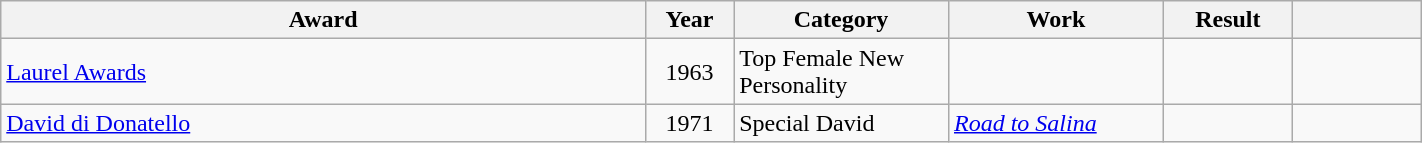<table class="wikitable plainrowheaders" style="width:75%;">
<tr>
<th scope="col" style="width:30%;">Award</th>
<th scope="col" style="width:4%;">Year</th>
<th scope="col" style="width:10%;">Category</th>
<th scope="col" style="width:10%;">Work</th>
<th scope="col" style="width:6%;">Result</th>
<th scope="col" style="width:6%;"></th>
</tr>
<tr>
<td><a href='#'>Laurel Awards</a></td>
<td align="center">1963</td>
<td>Top Female New Personality</td>
<td></td>
<td></td>
<td align="center"></td>
</tr>
<tr>
<td><a href='#'>David di Donatello</a></td>
<td align="center">1971</td>
<td>Special David</td>
<td><a href='#'><em>Road to Salina</em></a></td>
<td></td>
<td align="center"></td>
</tr>
</table>
